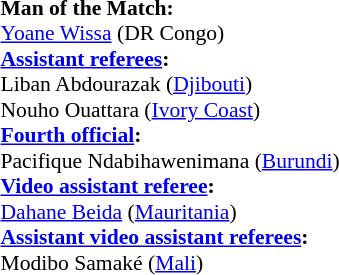<table style="width:100%; font-size:90%;">
<tr>
<td><br><strong>Man of the Match:</strong>
<br><a href='#'>Yoane Wissa</a> (DR Congo)<br><strong><a href='#'>Assistant referees</a>:</strong>
<br>Liban Abdourazak (<a href='#'>Djibouti</a>)
<br>Nouho Ouattara (<a href='#'>Ivory Coast</a>)
<br><strong><a href='#'>Fourth official</a>:</strong>
<br>Pacifique Ndabihawenimana (<a href='#'>Burundi</a>)
<br><strong><a href='#'>Video assistant referee</a>:</strong>
<br><a href='#'>Dahane Beida</a> (<a href='#'>Mauritania</a>)
<br><strong><a href='#'>Assistant video assistant referees</a>:</strong>
<br>Modibo Samaké (<a href='#'>Mali</a>)</td>
</tr>
</table>
